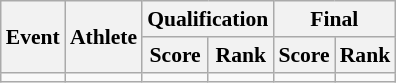<table class="wikitable" style="font-size:90%">
<tr>
<th rowspan="2">Event</th>
<th rowspan="2">Athlete</th>
<th colspan="2">Qualification</th>
<th colspan="2">Final</th>
</tr>
<tr>
<th>Score</th>
<th>Rank</th>
<th>Score</th>
<th>Rank</th>
</tr>
<tr>
<td></td>
<td></td>
<td align=center></td>
<td align=center></td>
<td align=center></td>
<td align=center></td>
</tr>
</table>
